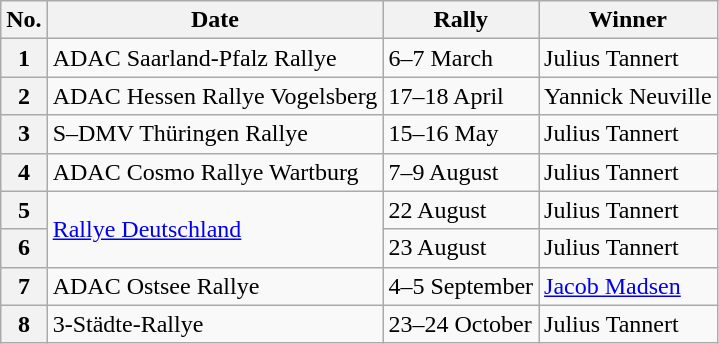<table class="wikitable">
<tr>
<th>No.</th>
<th>Date</th>
<th>Rally</th>
<th>Winner</th>
</tr>
<tr>
<th>1</th>
<td>ADAC Saarland-Pfalz Rallye</td>
<td>6–7 March</td>
<td>Julius Tannert</td>
</tr>
<tr>
<th>2</th>
<td>ADAC Hessen Rallye Vogelsberg</td>
<td>17–18 April</td>
<td>Yannick Neuville</td>
</tr>
<tr>
<th>3</th>
<td>S–DMV Thüringen Rallye</td>
<td>15–16 May</td>
<td>Julius Tannert</td>
</tr>
<tr>
<th>4</th>
<td>ADAC Cosmo Rallye Wartburg</td>
<td>7–9 August</td>
<td>Julius Tannert</td>
</tr>
<tr>
<th>5</th>
<td rowspan=2><a href='#'>Rallye Deutschland</a></td>
<td>22 August</td>
<td>Julius Tannert</td>
</tr>
<tr>
<th>6</th>
<td>23 August</td>
<td>Julius Tannert</td>
</tr>
<tr>
<th>7</th>
<td>ADAC Ostsee Rallye</td>
<td>4–5 September</td>
<td><a href='#'>Jacob Madsen</a></td>
</tr>
<tr>
<th>8</th>
<td>3-Städte-Rallye</td>
<td>23–24 October</td>
<td>Julius Tannert</td>
</tr>
</table>
